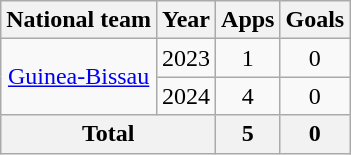<table class="wikitable" style="text-align:center">
<tr>
<th>National team</th>
<th>Year</th>
<th>Apps</th>
<th>Goals</th>
</tr>
<tr>
<td rowspan="2"><a href='#'>Guinea-Bissau</a></td>
<td>2023</td>
<td>1</td>
<td>0</td>
</tr>
<tr>
<td>2024</td>
<td>4</td>
<td>0</td>
</tr>
<tr>
<th colspan="2">Total</th>
<th>5</th>
<th>0</th>
</tr>
</table>
